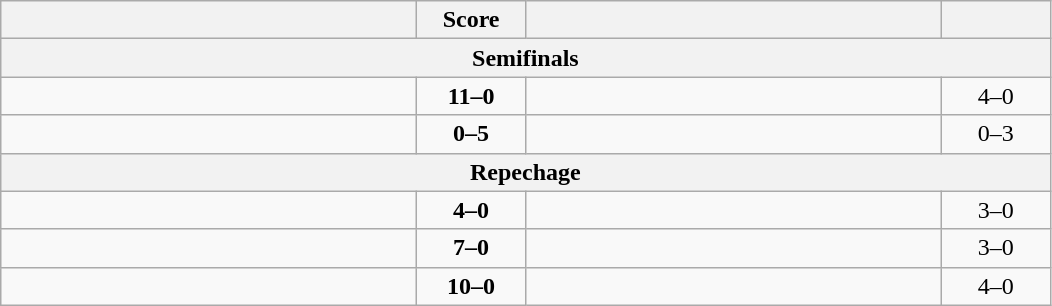<table class="wikitable" style="text-align: left; ">
<tr>
<th align="right" width="270"></th>
<th width="65">Score</th>
<th align="left" width="270"></th>
<th width="65"></th>
</tr>
<tr>
<th colspan=4>Semifinals</th>
</tr>
<tr>
<td><strong></strong></td>
<td align="center"><strong>11–0</strong></td>
<td></td>
<td align=center>4–0 <strong></strong></td>
</tr>
<tr>
<td></td>
<td align="center"><strong>0–5</strong></td>
<td><strong></strong></td>
<td align=center>0–3 <strong></strong></td>
</tr>
<tr>
<th colspan=4>Repechage</th>
</tr>
<tr>
<td><strong></strong></td>
<td align="center"><strong>4–0</strong></td>
<td></td>
<td align=center>3–0 <strong></strong></td>
</tr>
<tr>
<td><strong></strong></td>
<td align="center"><strong>7–0</strong></td>
<td></td>
<td align=center>3–0 <strong></strong></td>
</tr>
<tr>
<td><strong></strong></td>
<td align="center"><strong>10–0</strong></td>
<td></td>
<td align=center>4–0 <strong></strong></td>
</tr>
</table>
